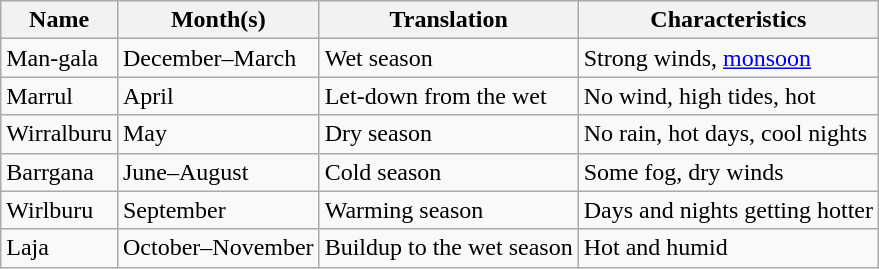<table class="wikitable">
<tr>
<th>Name</th>
<th>Month(s)</th>
<th>Translation</th>
<th>Characteristics</th>
</tr>
<tr>
<td>Man-gala</td>
<td>December–March</td>
<td>Wet season</td>
<td>Strong winds, <a href='#'>monsoon</a></td>
</tr>
<tr>
<td>Marrul</td>
<td>April</td>
<td>Let-down from the wet</td>
<td>No wind, high tides, hot</td>
</tr>
<tr>
<td>Wirralburu</td>
<td>May</td>
<td>Dry season</td>
<td>No rain, hot days, cool nights</td>
</tr>
<tr>
<td>Barrgana</td>
<td>June–August</td>
<td>Cold season</td>
<td>Some fog, dry winds</td>
</tr>
<tr>
<td>Wirlburu</td>
<td>September</td>
<td>Warming season</td>
<td>Days and nights getting hotter</td>
</tr>
<tr>
<td>Laja</td>
<td>October–November</td>
<td>Buildup to the wet season</td>
<td>Hot and humid</td>
</tr>
</table>
